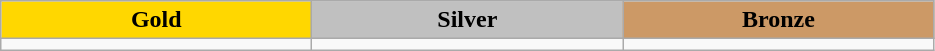<table class="wikitable" style="text-align:left">
<tr align="center">
<td width=200 bgcolor=gold><strong>Gold</strong></td>
<td width=200 bgcolor=silver><strong>Silver</strong></td>
<td width=200 bgcolor=CC9966><strong>Bronze</strong></td>
</tr>
<tr>
<td></td>
<td></td>
<td></td>
</tr>
</table>
